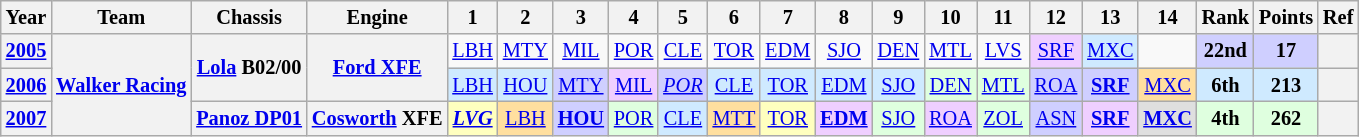<table class="wikitable" style="text-align:center; font-size:85%">
<tr>
<th>Year</th>
<th>Team</th>
<th>Chassis</th>
<th>Engine</th>
<th>1</th>
<th>2</th>
<th>3</th>
<th>4</th>
<th>5</th>
<th>6</th>
<th>7</th>
<th>8</th>
<th>9</th>
<th>10</th>
<th>11</th>
<th>12</th>
<th>13</th>
<th>14</th>
<th>Rank</th>
<th>Points</th>
<th>Ref</th>
</tr>
<tr>
<th><a href='#'>2005</a></th>
<th rowspan=3 nowrap><a href='#'>Walker Racing</a></th>
<th rowspan=2 nowrap><a href='#'>Lola</a> B02/00</th>
<th rowspan=2 nowrap><a href='#'>Ford XFE</a></th>
<td><a href='#'>LBH</a></td>
<td><a href='#'>MTY</a></td>
<td><a href='#'>MIL</a></td>
<td><a href='#'>POR</a></td>
<td><a href='#'>CLE</a></td>
<td><a href='#'>TOR</a></td>
<td><a href='#'>EDM</a></td>
<td><a href='#'>SJO</a></td>
<td><a href='#'>DEN</a></td>
<td><a href='#'>MTL</a></td>
<td><a href='#'>LVS</a></td>
<td style="background:#EFCFFF;"><a href='#'>SRF</a><br></td>
<td style="background:#CFEAFF;"><a href='#'>MXC</a><br></td>
<td></td>
<th style="background:#CFCFFF;">22nd</th>
<th style="background:#CFCFFF;">17</th>
<th></th>
</tr>
<tr>
<th><a href='#'>2006</a></th>
<td style="background:#CFEAFF;"><a href='#'>LBH</a><br></td>
<td style="background:#CFEAFF;"><a href='#'>HOU</a><br></td>
<td style="background:#CFCFFF;"><a href='#'>MTY</a><br></td>
<td style="background:#EFCFFF;"><a href='#'>MIL</a><br></td>
<td style="background:#CFCFFF;"><em><a href='#'>POR</a></em><br></td>
<td style="background:#CFEAFF;"><a href='#'>CLE</a><br></td>
<td style="background:#CFEAFF;"><a href='#'>TOR</a><br></td>
<td style="background:#CFEAFF;"><a href='#'>EDM</a><br></td>
<td style="background:#CFEAFF;"><a href='#'>SJO</a><br></td>
<td style="background:#DFFFDF;"><a href='#'>DEN</a><br></td>
<td style="background:#DFFFDF;"><a href='#'>MTL</a><br></td>
<td style="background:#CFCFFF;"><a href='#'>ROA</a><br></td>
<td style="background:#CFCFFF;"><strong><a href='#'>SRF</a></strong><br></td>
<td style="background:#FFDF9F;"><a href='#'>MXC</a><br></td>
<th style="background:#CFEAFF;">6th</th>
<th style="background:#CFEAFF;">213</th>
<th></th>
</tr>
<tr>
<th><a href='#'>2007</a></th>
<th nowrap><a href='#'>Panoz DP01</a></th>
<th nowrap><a href='#'>Cosworth</a> XFE</th>
<td style="background:#FFFFBF;"><strong><em><a href='#'>LVG</a></em></strong><br></td>
<td style="background:#FFDF9F;"><a href='#'>LBH</a><br></td>
<td style="background:#CFCFFF;"><strong><a href='#'>HOU</a></strong><br></td>
<td style="background:#DFFFDF;"><a href='#'>POR</a><br></td>
<td style="background:#CFEAFF;"><a href='#'>CLE</a><br></td>
<td style="background:#FFDF9F;"><a href='#'>MTT</a><br></td>
<td style="background:#FFFFBF;"><a href='#'>TOR</a><br></td>
<td style="background:#EFCFFF;"><strong><a href='#'>EDM</a></strong><br></td>
<td style="background:#DFFFDF;"><a href='#'>SJO</a><br></td>
<td style="background:#EFCFFF;"><a href='#'>ROA</a><br></td>
<td style="background:#DFFFDF;"><a href='#'>ZOL</a><br></td>
<td style="background:#CFCFFF;"><a href='#'>ASN</a><br></td>
<td style="background:#EFCFFF;"><strong><a href='#'>SRF</a></strong><br></td>
<td style="background:#DFDFDF;"><strong><a href='#'>MXC</a></strong><br></td>
<th style="background:#DFFFDF;">4th</th>
<th style="background:#DFFFDF;">262</th>
<th></th>
</tr>
</table>
